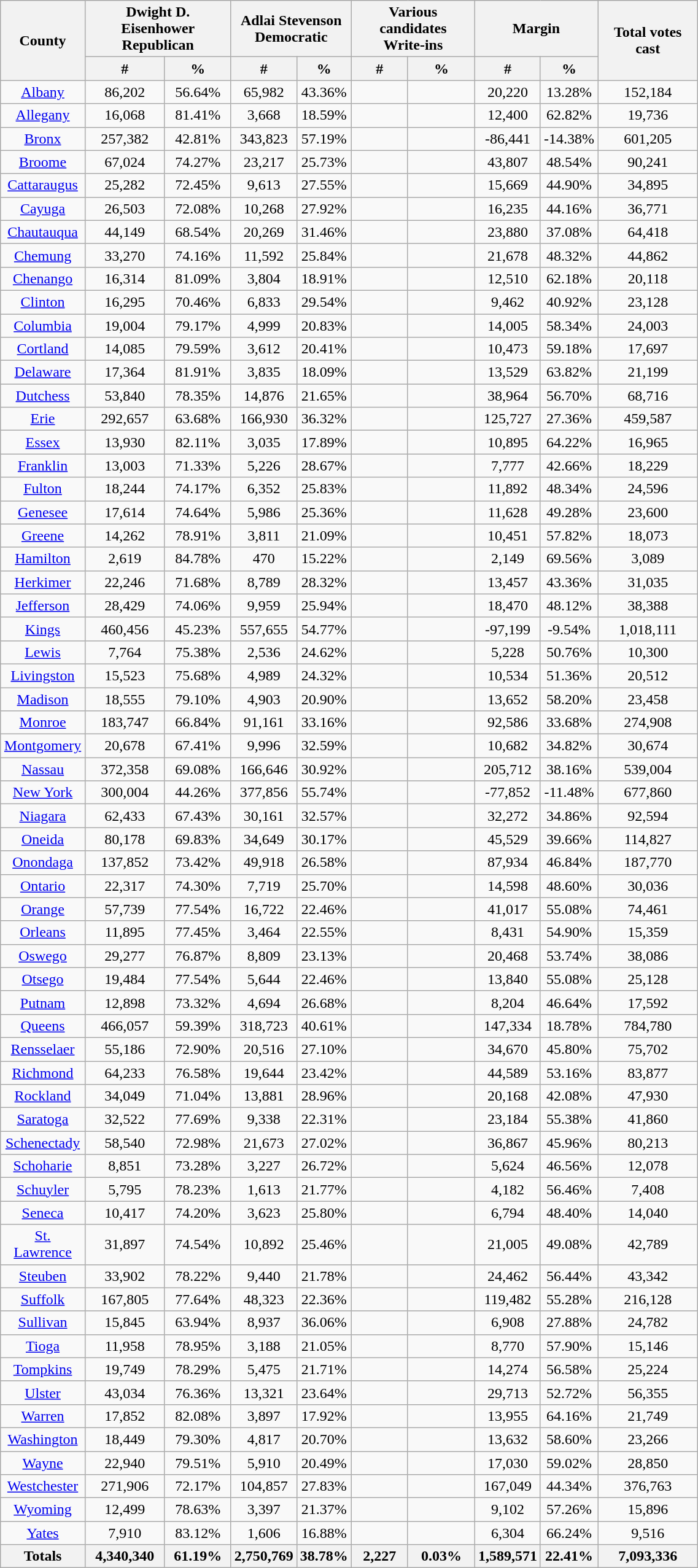<table width="60%" class="wikitable sortable">
<tr>
<th style="text-align:center;" rowspan="2">County</th>
<th style="text-align:center;" colspan="2">Dwight D. Eisenhower<br>Republican</th>
<th style="text-align:center;" colspan="2">Adlai Stevenson<br>Democratic</th>
<th style="text-align:center;" colspan="2">Various candidates<br>Write-ins</th>
<th style="text-align:center;" colspan="2">Margin</th>
<th style="text-align:center;" rowspan="2">Total votes cast</th>
</tr>
<tr>
<th style="text-align:center;" data-sort-type="number">#</th>
<th style="text-align:center;" data-sort-type="number">%</th>
<th style="text-align:center;" data-sort-type="number">#</th>
<th style="text-align:center;" data-sort-type="number">%</th>
<th style="text-align:center;" data-sort-type="number">#</th>
<th style="text-align:center;" data-sort-type="number">%</th>
<th style="text-align:center;" data-sort-type="number">#</th>
<th style="text-align:center;" data-sort-type="number">%</th>
</tr>
<tr style="text-align:center;">
<td><a href='#'>Albany</a></td>
<td>86,202</td>
<td>56.64%</td>
<td>65,982</td>
<td>43.36%</td>
<td></td>
<td></td>
<td>20,220</td>
<td>13.28%</td>
<td>152,184</td>
</tr>
<tr style="text-align:center;">
<td><a href='#'>Allegany</a></td>
<td>16,068</td>
<td>81.41%</td>
<td>3,668</td>
<td>18.59%</td>
<td></td>
<td></td>
<td>12,400</td>
<td>62.82%</td>
<td>19,736</td>
</tr>
<tr style="text-align:center;">
<td><a href='#'>Bronx</a></td>
<td>257,382</td>
<td>42.81%</td>
<td>343,823</td>
<td>57.19%</td>
<td></td>
<td></td>
<td>-86,441</td>
<td>-14.38%</td>
<td>601,205</td>
</tr>
<tr style="text-align:center;">
<td><a href='#'>Broome</a></td>
<td>67,024</td>
<td>74.27%</td>
<td>23,217</td>
<td>25.73%</td>
<td></td>
<td></td>
<td>43,807</td>
<td>48.54%</td>
<td>90,241</td>
</tr>
<tr style="text-align:center;">
<td><a href='#'>Cattaraugus</a></td>
<td>25,282</td>
<td>72.45%</td>
<td>9,613</td>
<td>27.55%</td>
<td></td>
<td></td>
<td>15,669</td>
<td>44.90%</td>
<td>34,895</td>
</tr>
<tr style="text-align:center;">
<td><a href='#'>Cayuga</a></td>
<td>26,503</td>
<td>72.08%</td>
<td>10,268</td>
<td>27.92%</td>
<td></td>
<td></td>
<td>16,235</td>
<td>44.16%</td>
<td>36,771</td>
</tr>
<tr style="text-align:center;">
<td><a href='#'>Chautauqua</a></td>
<td>44,149</td>
<td>68.54%</td>
<td>20,269</td>
<td>31.46%</td>
<td></td>
<td></td>
<td>23,880</td>
<td>37.08%</td>
<td>64,418</td>
</tr>
<tr style="text-align:center;">
<td><a href='#'>Chemung</a></td>
<td>33,270</td>
<td>74.16%</td>
<td>11,592</td>
<td>25.84%</td>
<td></td>
<td></td>
<td>21,678</td>
<td>48.32%</td>
<td>44,862</td>
</tr>
<tr style="text-align:center;">
<td><a href='#'>Chenango</a></td>
<td>16,314</td>
<td>81.09%</td>
<td>3,804</td>
<td>18.91%</td>
<td></td>
<td></td>
<td>12,510</td>
<td>62.18%</td>
<td>20,118</td>
</tr>
<tr style="text-align:center;">
<td><a href='#'>Clinton</a></td>
<td>16,295</td>
<td>70.46%</td>
<td>6,833</td>
<td>29.54%</td>
<td></td>
<td></td>
<td>9,462</td>
<td>40.92%</td>
<td>23,128</td>
</tr>
<tr style="text-align:center;">
<td><a href='#'>Columbia</a></td>
<td>19,004</td>
<td>79.17%</td>
<td>4,999</td>
<td>20.83%</td>
<td></td>
<td></td>
<td>14,005</td>
<td>58.34%</td>
<td>24,003</td>
</tr>
<tr style="text-align:center;">
<td><a href='#'>Cortland</a></td>
<td>14,085</td>
<td>79.59%</td>
<td>3,612</td>
<td>20.41%</td>
<td></td>
<td></td>
<td>10,473</td>
<td>59.18%</td>
<td>17,697</td>
</tr>
<tr style="text-align:center;">
<td><a href='#'>Delaware</a></td>
<td>17,364</td>
<td>81.91%</td>
<td>3,835</td>
<td>18.09%</td>
<td></td>
<td></td>
<td>13,529</td>
<td>63.82%</td>
<td>21,199</td>
</tr>
<tr style="text-align:center;">
<td><a href='#'>Dutchess</a></td>
<td>53,840</td>
<td>78.35%</td>
<td>14,876</td>
<td>21.65%</td>
<td></td>
<td></td>
<td>38,964</td>
<td>56.70%</td>
<td>68,716</td>
</tr>
<tr style="text-align:center;">
<td><a href='#'>Erie</a></td>
<td>292,657</td>
<td>63.68%</td>
<td>166,930</td>
<td>36.32%</td>
<td></td>
<td></td>
<td>125,727</td>
<td>27.36%</td>
<td>459,587</td>
</tr>
<tr style="text-align:center;">
<td><a href='#'>Essex</a></td>
<td>13,930</td>
<td>82.11%</td>
<td>3,035</td>
<td>17.89%</td>
<td></td>
<td></td>
<td>10,895</td>
<td>64.22%</td>
<td>16,965</td>
</tr>
<tr style="text-align:center;">
<td><a href='#'>Franklin</a></td>
<td>13,003</td>
<td>71.33%</td>
<td>5,226</td>
<td>28.67%</td>
<td></td>
<td></td>
<td>7,777</td>
<td>42.66%</td>
<td>18,229</td>
</tr>
<tr style="text-align:center;">
<td><a href='#'>Fulton</a></td>
<td>18,244</td>
<td>74.17%</td>
<td>6,352</td>
<td>25.83%</td>
<td></td>
<td></td>
<td>11,892</td>
<td>48.34%</td>
<td>24,596</td>
</tr>
<tr style="text-align:center;">
<td><a href='#'>Genesee</a></td>
<td>17,614</td>
<td>74.64%</td>
<td>5,986</td>
<td>25.36%</td>
<td></td>
<td></td>
<td>11,628</td>
<td>49.28%</td>
<td>23,600</td>
</tr>
<tr style="text-align:center;">
<td><a href='#'>Greene</a></td>
<td>14,262</td>
<td>78.91%</td>
<td>3,811</td>
<td>21.09%</td>
<td></td>
<td></td>
<td>10,451</td>
<td>57.82%</td>
<td>18,073</td>
</tr>
<tr style="text-align:center;">
<td><a href='#'>Hamilton</a></td>
<td>2,619</td>
<td>84.78%</td>
<td>470</td>
<td>15.22%</td>
<td></td>
<td></td>
<td>2,149</td>
<td>69.56%</td>
<td>3,089</td>
</tr>
<tr style="text-align:center;">
<td><a href='#'>Herkimer</a></td>
<td>22,246</td>
<td>71.68%</td>
<td>8,789</td>
<td>28.32%</td>
<td></td>
<td></td>
<td>13,457</td>
<td>43.36%</td>
<td>31,035</td>
</tr>
<tr style="text-align:center;">
<td><a href='#'>Jefferson</a></td>
<td>28,429</td>
<td>74.06%</td>
<td>9,959</td>
<td>25.94%</td>
<td></td>
<td></td>
<td>18,470</td>
<td>48.12%</td>
<td>38,388</td>
</tr>
<tr style="text-align:center;">
<td><a href='#'>Kings</a></td>
<td>460,456</td>
<td>45.23%</td>
<td>557,655</td>
<td>54.77%</td>
<td></td>
<td></td>
<td>-97,199</td>
<td>-9.54%</td>
<td>1,018,111</td>
</tr>
<tr style="text-align:center;">
<td><a href='#'>Lewis</a></td>
<td>7,764</td>
<td>75.38%</td>
<td>2,536</td>
<td>24.62%</td>
<td></td>
<td></td>
<td>5,228</td>
<td>50.76%</td>
<td>10,300</td>
</tr>
<tr style="text-align:center;">
<td><a href='#'>Livingston</a></td>
<td>15,523</td>
<td>75.68%</td>
<td>4,989</td>
<td>24.32%</td>
<td></td>
<td></td>
<td>10,534</td>
<td>51.36%</td>
<td>20,512</td>
</tr>
<tr style="text-align:center;">
<td><a href='#'>Madison</a></td>
<td>18,555</td>
<td>79.10%</td>
<td>4,903</td>
<td>20.90%</td>
<td></td>
<td></td>
<td>13,652</td>
<td>58.20%</td>
<td>23,458</td>
</tr>
<tr style="text-align:center;">
<td><a href='#'>Monroe</a></td>
<td>183,747</td>
<td>66.84%</td>
<td>91,161</td>
<td>33.16%</td>
<td></td>
<td></td>
<td>92,586</td>
<td>33.68%</td>
<td>274,908</td>
</tr>
<tr style="text-align:center;">
<td><a href='#'>Montgomery</a></td>
<td>20,678</td>
<td>67.41%</td>
<td>9,996</td>
<td>32.59%</td>
<td></td>
<td></td>
<td>10,682</td>
<td>34.82%</td>
<td>30,674</td>
</tr>
<tr style="text-align:center;">
<td><a href='#'>Nassau</a></td>
<td>372,358</td>
<td>69.08%</td>
<td>166,646</td>
<td>30.92%</td>
<td></td>
<td></td>
<td>205,712</td>
<td>38.16%</td>
<td>539,004</td>
</tr>
<tr style="text-align:center;">
<td><a href='#'>New York</a></td>
<td>300,004</td>
<td>44.26%</td>
<td>377,856</td>
<td>55.74%</td>
<td></td>
<td></td>
<td>-77,852</td>
<td>-11.48%</td>
<td>677,860</td>
</tr>
<tr style="text-align:center;">
<td><a href='#'>Niagara</a></td>
<td>62,433</td>
<td>67.43%</td>
<td>30,161</td>
<td>32.57%</td>
<td></td>
<td></td>
<td>32,272</td>
<td>34.86%</td>
<td>92,594</td>
</tr>
<tr style="text-align:center;">
<td><a href='#'>Oneida</a></td>
<td>80,178</td>
<td>69.83%</td>
<td>34,649</td>
<td>30.17%</td>
<td></td>
<td></td>
<td>45,529</td>
<td>39.66%</td>
<td>114,827</td>
</tr>
<tr style="text-align:center;">
<td><a href='#'>Onondaga</a></td>
<td>137,852</td>
<td>73.42%</td>
<td>49,918</td>
<td>26.58%</td>
<td></td>
<td></td>
<td>87,934</td>
<td>46.84%</td>
<td>187,770</td>
</tr>
<tr style="text-align:center;">
<td><a href='#'>Ontario</a></td>
<td>22,317</td>
<td>74.30%</td>
<td>7,719</td>
<td>25.70%</td>
<td></td>
<td></td>
<td>14,598</td>
<td>48.60%</td>
<td>30,036</td>
</tr>
<tr style="text-align:center;">
<td><a href='#'>Orange</a></td>
<td>57,739</td>
<td>77.54%</td>
<td>16,722</td>
<td>22.46%</td>
<td></td>
<td></td>
<td>41,017</td>
<td>55.08%</td>
<td>74,461</td>
</tr>
<tr style="text-align:center;">
<td><a href='#'>Orleans</a></td>
<td>11,895</td>
<td>77.45%</td>
<td>3,464</td>
<td>22.55%</td>
<td></td>
<td></td>
<td>8,431</td>
<td>54.90%</td>
<td>15,359</td>
</tr>
<tr style="text-align:center;">
<td><a href='#'>Oswego</a></td>
<td>29,277</td>
<td>76.87%</td>
<td>8,809</td>
<td>23.13%</td>
<td></td>
<td></td>
<td>20,468</td>
<td>53.74%</td>
<td>38,086</td>
</tr>
<tr style="text-align:center;">
<td><a href='#'>Otsego</a></td>
<td>19,484</td>
<td>77.54%</td>
<td>5,644</td>
<td>22.46%</td>
<td></td>
<td></td>
<td>13,840</td>
<td>55.08%</td>
<td>25,128</td>
</tr>
<tr style="text-align:center;">
<td><a href='#'>Putnam</a></td>
<td>12,898</td>
<td>73.32%</td>
<td>4,694</td>
<td>26.68%</td>
<td></td>
<td></td>
<td>8,204</td>
<td>46.64%</td>
<td>17,592</td>
</tr>
<tr style="text-align:center;">
<td><a href='#'>Queens</a></td>
<td>466,057</td>
<td>59.39%</td>
<td>318,723</td>
<td>40.61%</td>
<td></td>
<td></td>
<td>147,334</td>
<td>18.78%</td>
<td>784,780</td>
</tr>
<tr style="text-align:center;">
<td><a href='#'>Rensselaer</a></td>
<td>55,186</td>
<td>72.90%</td>
<td>20,516</td>
<td>27.10%</td>
<td></td>
<td></td>
<td>34,670</td>
<td>45.80%</td>
<td>75,702</td>
</tr>
<tr style="text-align:center;">
<td><a href='#'>Richmond</a></td>
<td>64,233</td>
<td>76.58%</td>
<td>19,644</td>
<td>23.42%</td>
<td></td>
<td></td>
<td>44,589</td>
<td>53.16%</td>
<td>83,877</td>
</tr>
<tr style="text-align:center;">
<td><a href='#'>Rockland</a></td>
<td>34,049</td>
<td>71.04%</td>
<td>13,881</td>
<td>28.96%</td>
<td></td>
<td></td>
<td>20,168</td>
<td>42.08%</td>
<td>47,930</td>
</tr>
<tr style="text-align:center;">
<td><a href='#'>Saratoga</a></td>
<td>32,522</td>
<td>77.69%</td>
<td>9,338</td>
<td>22.31%</td>
<td></td>
<td></td>
<td>23,184</td>
<td>55.38%</td>
<td>41,860</td>
</tr>
<tr style="text-align:center;">
<td><a href='#'>Schenectady</a></td>
<td>58,540</td>
<td>72.98%</td>
<td>21,673</td>
<td>27.02%</td>
<td></td>
<td></td>
<td>36,867</td>
<td>45.96%</td>
<td>80,213</td>
</tr>
<tr style="text-align:center;">
<td><a href='#'>Schoharie</a></td>
<td>8,851</td>
<td>73.28%</td>
<td>3,227</td>
<td>26.72%</td>
<td></td>
<td></td>
<td>5,624</td>
<td>46.56%</td>
<td>12,078</td>
</tr>
<tr style="text-align:center;">
<td><a href='#'>Schuyler</a></td>
<td>5,795</td>
<td>78.23%</td>
<td>1,613</td>
<td>21.77%</td>
<td></td>
<td></td>
<td>4,182</td>
<td>56.46%</td>
<td>7,408</td>
</tr>
<tr style="text-align:center;">
<td><a href='#'>Seneca</a></td>
<td>10,417</td>
<td>74.20%</td>
<td>3,623</td>
<td>25.80%</td>
<td></td>
<td></td>
<td>6,794</td>
<td>48.40%</td>
<td>14,040</td>
</tr>
<tr style="text-align:center;">
<td><a href='#'>St. Lawrence</a></td>
<td>31,897</td>
<td>74.54%</td>
<td>10,892</td>
<td>25.46%</td>
<td></td>
<td></td>
<td>21,005</td>
<td>49.08%</td>
<td>42,789</td>
</tr>
<tr style="text-align:center;">
<td><a href='#'>Steuben</a></td>
<td>33,902</td>
<td>78.22%</td>
<td>9,440</td>
<td>21.78%</td>
<td></td>
<td></td>
<td>24,462</td>
<td>56.44%</td>
<td>43,342</td>
</tr>
<tr style="text-align:center;">
<td><a href='#'>Suffolk</a></td>
<td>167,805</td>
<td>77.64%</td>
<td>48,323</td>
<td>22.36%</td>
<td></td>
<td></td>
<td>119,482</td>
<td>55.28%</td>
<td>216,128</td>
</tr>
<tr style="text-align:center;">
<td><a href='#'>Sullivan</a></td>
<td>15,845</td>
<td>63.94%</td>
<td>8,937</td>
<td>36.06%</td>
<td></td>
<td></td>
<td>6,908</td>
<td>27.88%</td>
<td>24,782</td>
</tr>
<tr style="text-align:center;">
<td><a href='#'>Tioga</a></td>
<td>11,958</td>
<td>78.95%</td>
<td>3,188</td>
<td>21.05%</td>
<td></td>
<td></td>
<td>8,770</td>
<td>57.90%</td>
<td>15,146</td>
</tr>
<tr style="text-align:center;">
<td><a href='#'>Tompkins</a></td>
<td>19,749</td>
<td>78.29%</td>
<td>5,475</td>
<td>21.71%</td>
<td></td>
<td></td>
<td>14,274</td>
<td>56.58%</td>
<td>25,224</td>
</tr>
<tr style="text-align:center;">
<td><a href='#'>Ulster</a></td>
<td>43,034</td>
<td>76.36%</td>
<td>13,321</td>
<td>23.64%</td>
<td></td>
<td></td>
<td>29,713</td>
<td>52.72%</td>
<td>56,355</td>
</tr>
<tr style="text-align:center;">
<td><a href='#'>Warren</a></td>
<td>17,852</td>
<td>82.08%</td>
<td>3,897</td>
<td>17.92%</td>
<td></td>
<td></td>
<td>13,955</td>
<td>64.16%</td>
<td>21,749</td>
</tr>
<tr style="text-align:center;">
<td><a href='#'>Washington</a></td>
<td>18,449</td>
<td>79.30%</td>
<td>4,817</td>
<td>20.70%</td>
<td></td>
<td></td>
<td>13,632</td>
<td>58.60%</td>
<td>23,266</td>
</tr>
<tr style="text-align:center;">
<td><a href='#'>Wayne</a></td>
<td>22,940</td>
<td>79.51%</td>
<td>5,910</td>
<td>20.49%</td>
<td></td>
<td></td>
<td>17,030</td>
<td>59.02%</td>
<td>28,850</td>
</tr>
<tr style="text-align:center;">
<td><a href='#'>Westchester</a></td>
<td>271,906</td>
<td>72.17%</td>
<td>104,857</td>
<td>27.83%</td>
<td></td>
<td></td>
<td>167,049</td>
<td>44.34%</td>
<td>376,763</td>
</tr>
<tr style="text-align:center;">
<td><a href='#'>Wyoming</a></td>
<td>12,499</td>
<td>78.63%</td>
<td>3,397</td>
<td>21.37%</td>
<td></td>
<td></td>
<td>9,102</td>
<td>57.26%</td>
<td>15,896</td>
</tr>
<tr style="text-align:center;">
<td><a href='#'>Yates</a></td>
<td>7,910</td>
<td>83.12%</td>
<td>1,606</td>
<td>16.88%</td>
<td></td>
<td></td>
<td>6,304</td>
<td>66.24%</td>
<td>9,516</td>
</tr>
<tr style="text-align:center;">
<th>Totals</th>
<th>4,340,340</th>
<th>61.19%</th>
<th>2,750,769</th>
<th>38.78%</th>
<th>2,227</th>
<th>0.03%</th>
<th>1,589,571</th>
<th>22.41%</th>
<th>7,093,336</th>
</tr>
</table>
